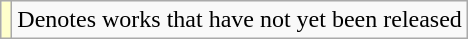<table class="wikitable">
<tr>
<td style="background:#FFFFCC;"></td>
<td>Denotes works that have not yet been released</td>
</tr>
</table>
